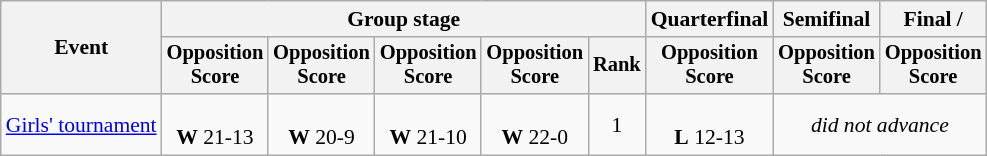<table class="wikitable" style="font-size:90%">
<tr>
<th rowspan=2>Event</th>
<th colspan=5>Group stage</th>
<th>Quarterfinal</th>
<th>Semifinal</th>
<th>Final / </th>
</tr>
<tr style="font-size:95%">
<th>Opposition<br>Score</th>
<th>Opposition<br>Score</th>
<th>Opposition<br>Score</th>
<th>Opposition<br>Score</th>
<th>Rank</th>
<th>Opposition<br>Score</th>
<th>Opposition<br>Score</th>
<th>Opposition<br>Score</th>
</tr>
<tr align=center>
<td align=left><a href='#'>Girls' tournament</a></td>
<td> <br> <strong>W</strong> 21-13</td>
<td> <br> <strong>W</strong> 20-9</td>
<td> <br> <strong>W</strong> 21-10</td>
<td> <br> <strong>W</strong> 22-0</td>
<td>1</td>
<td> <br> <strong>L</strong> 12-13</td>
<td Colspan=2><em>did not advance</em></td>
</tr>
</table>
